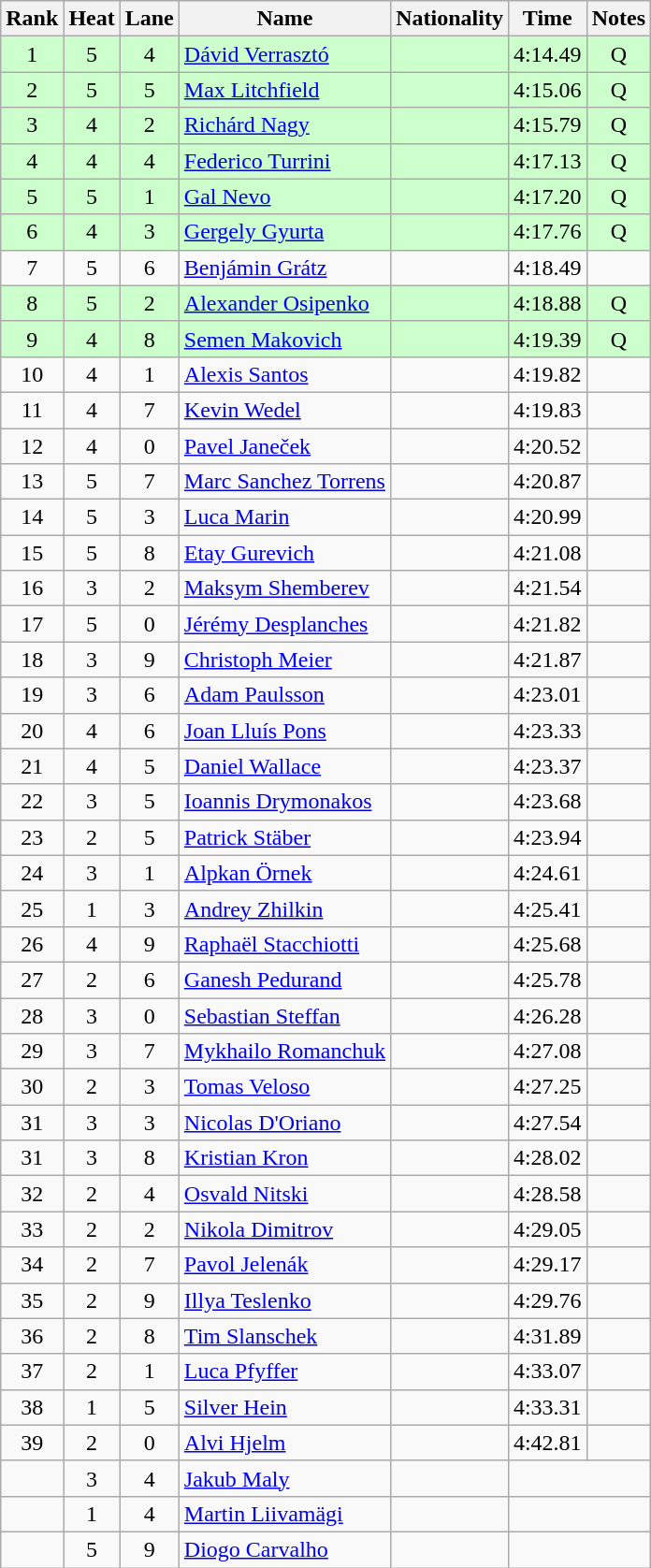<table class="wikitable sortable" style="text-align:center">
<tr>
<th>Rank</th>
<th>Heat</th>
<th>Lane</th>
<th>Name</th>
<th>Nationality</th>
<th>Time</th>
<th>Notes</th>
</tr>
<tr bgcolor=ccffcc>
<td>1</td>
<td>5</td>
<td>4</td>
<td align=left><a href='#'>Dávid Verrasztó</a></td>
<td align=left></td>
<td>4:14.49</td>
<td>Q</td>
</tr>
<tr bgcolor=ccffcc>
<td>2</td>
<td>5</td>
<td>5</td>
<td align=left><a href='#'>Max Litchfield</a></td>
<td align=left></td>
<td>4:15.06</td>
<td>Q</td>
</tr>
<tr bgcolor=ccffcc>
<td>3</td>
<td>4</td>
<td>2</td>
<td align=left><a href='#'>Richárd Nagy</a></td>
<td align=left></td>
<td>4:15.79</td>
<td>Q</td>
</tr>
<tr bgcolor=ccffcc>
<td>4</td>
<td>4</td>
<td>4</td>
<td align=left><a href='#'>Federico Turrini</a></td>
<td align=left></td>
<td>4:17.13</td>
<td>Q</td>
</tr>
<tr bgcolor=ccffcc>
<td>5</td>
<td>5</td>
<td>1</td>
<td align=left><a href='#'>Gal Nevo</a></td>
<td align=left></td>
<td>4:17.20</td>
<td>Q</td>
</tr>
<tr bgcolor=ccffcc>
<td>6</td>
<td>4</td>
<td>3</td>
<td align=left><a href='#'>Gergely Gyurta</a></td>
<td align=left></td>
<td>4:17.76</td>
<td>Q</td>
</tr>
<tr>
<td>7</td>
<td>5</td>
<td>6</td>
<td align=left><a href='#'>Benjámin Grátz</a></td>
<td align=left></td>
<td>4:18.49</td>
<td></td>
</tr>
<tr bgcolor=ccffcc>
<td>8</td>
<td>5</td>
<td>2</td>
<td align=left><a href='#'>Alexander Osipenko</a></td>
<td align=left></td>
<td>4:18.88</td>
<td>Q</td>
</tr>
<tr bgcolor=ccffcc>
<td>9</td>
<td>4</td>
<td>8</td>
<td align=left><a href='#'>Semen Makovich</a></td>
<td align=left></td>
<td>4:19.39</td>
<td>Q</td>
</tr>
<tr>
<td>10</td>
<td>4</td>
<td>1</td>
<td align=left><a href='#'>Alexis Santos</a></td>
<td align=left></td>
<td>4:19.82</td>
<td></td>
</tr>
<tr>
<td>11</td>
<td>4</td>
<td>7</td>
<td align=left><a href='#'>Kevin Wedel</a></td>
<td align=left></td>
<td>4:19.83</td>
<td></td>
</tr>
<tr>
<td>12</td>
<td>4</td>
<td>0</td>
<td align=left><a href='#'>Pavel Janeček</a></td>
<td align=left></td>
<td>4:20.52</td>
<td></td>
</tr>
<tr>
<td>13</td>
<td>5</td>
<td>7</td>
<td align=left><a href='#'>Marc Sanchez Torrens</a></td>
<td align=left></td>
<td>4:20.87</td>
<td></td>
</tr>
<tr>
<td>14</td>
<td>5</td>
<td>3</td>
<td align=left><a href='#'>Luca Marin</a></td>
<td align=left></td>
<td>4:20.99</td>
<td></td>
</tr>
<tr>
<td>15</td>
<td>5</td>
<td>8</td>
<td align=left><a href='#'>Etay Gurevich</a></td>
<td align=left></td>
<td>4:21.08</td>
<td></td>
</tr>
<tr>
<td>16</td>
<td>3</td>
<td>2</td>
<td align=left><a href='#'>Maksym Shemberev</a></td>
<td align=left></td>
<td>4:21.54</td>
<td></td>
</tr>
<tr>
<td>17</td>
<td>5</td>
<td>0</td>
<td align=left><a href='#'>Jérémy Desplanches</a></td>
<td align=left></td>
<td>4:21.82</td>
<td></td>
</tr>
<tr>
<td>18</td>
<td>3</td>
<td>9</td>
<td align=left><a href='#'>Christoph Meier</a></td>
<td align=left></td>
<td>4:21.87</td>
<td></td>
</tr>
<tr>
<td>19</td>
<td>3</td>
<td>6</td>
<td align=left><a href='#'>Adam Paulsson</a></td>
<td align=left></td>
<td>4:23.01</td>
<td></td>
</tr>
<tr>
<td>20</td>
<td>4</td>
<td>6</td>
<td align=left><a href='#'>Joan Lluís Pons</a></td>
<td align=left></td>
<td>4:23.33</td>
<td></td>
</tr>
<tr>
<td>21</td>
<td>4</td>
<td>5</td>
<td align=left><a href='#'>Daniel Wallace</a></td>
<td align=left></td>
<td>4:23.37</td>
<td></td>
</tr>
<tr>
<td>22</td>
<td>3</td>
<td>5</td>
<td align=left><a href='#'>Ioannis Drymonakos</a></td>
<td align=left></td>
<td>4:23.68</td>
<td></td>
</tr>
<tr>
<td>23</td>
<td>2</td>
<td>5</td>
<td align=left><a href='#'>Patrick Stäber</a></td>
<td align=left></td>
<td>4:23.94</td>
<td></td>
</tr>
<tr>
<td>24</td>
<td>3</td>
<td>1</td>
<td align=left><a href='#'>Alpkan Örnek</a></td>
<td align=left></td>
<td>4:24.61</td>
<td></td>
</tr>
<tr>
<td>25</td>
<td>1</td>
<td>3</td>
<td align=left><a href='#'>Andrey Zhilkin</a></td>
<td align=left></td>
<td>4:25.41</td>
<td></td>
</tr>
<tr>
<td>26</td>
<td>4</td>
<td>9</td>
<td align=left><a href='#'>Raphaël Stacchiotti</a></td>
<td align=left></td>
<td>4:25.68</td>
<td></td>
</tr>
<tr>
<td>27</td>
<td>2</td>
<td>6</td>
<td align=left><a href='#'>Ganesh Pedurand</a></td>
<td align=left></td>
<td>4:25.78</td>
<td></td>
</tr>
<tr>
<td>28</td>
<td>3</td>
<td>0</td>
<td align=left><a href='#'>Sebastian Steffan</a></td>
<td align=left></td>
<td>4:26.28</td>
<td></td>
</tr>
<tr>
<td>29</td>
<td>3</td>
<td>7</td>
<td align=left><a href='#'>Mykhailo Romanchuk</a></td>
<td align=left></td>
<td>4:27.08</td>
<td></td>
</tr>
<tr>
<td>30</td>
<td>2</td>
<td>3</td>
<td align=left><a href='#'>Tomas Veloso</a></td>
<td align=left></td>
<td>4:27.25</td>
<td></td>
</tr>
<tr>
<td>31</td>
<td>3</td>
<td>3</td>
<td align=left><a href='#'>Nicolas D'Oriano</a></td>
<td align=left></td>
<td>4:27.54</td>
<td></td>
</tr>
<tr>
<td>31</td>
<td>3</td>
<td>8</td>
<td align=left><a href='#'>Kristian Kron</a></td>
<td align=left></td>
<td>4:28.02</td>
<td></td>
</tr>
<tr>
<td>32</td>
<td>2</td>
<td>4</td>
<td align=left><a href='#'>Osvald Nitski</a></td>
<td align=left></td>
<td>4:28.58</td>
<td></td>
</tr>
<tr>
<td>33</td>
<td>2</td>
<td>2</td>
<td align=left><a href='#'>Nikola Dimitrov</a></td>
<td align=left></td>
<td>4:29.05</td>
<td></td>
</tr>
<tr>
<td>34</td>
<td>2</td>
<td>7</td>
<td align=left><a href='#'>Pavol Jelenák</a></td>
<td align=left></td>
<td>4:29.17</td>
<td></td>
</tr>
<tr>
<td>35</td>
<td>2</td>
<td>9</td>
<td align=left><a href='#'>Illya Teslenko</a></td>
<td align=left></td>
<td>4:29.76</td>
<td></td>
</tr>
<tr>
<td>36</td>
<td>2</td>
<td>8</td>
<td align=left><a href='#'>Tim Slanschek</a></td>
<td align=left></td>
<td>4:31.89</td>
<td></td>
</tr>
<tr>
<td>37</td>
<td>2</td>
<td>1</td>
<td align=left><a href='#'>Luca Pfyffer</a></td>
<td align=left></td>
<td>4:33.07</td>
<td></td>
</tr>
<tr>
<td>38</td>
<td>1</td>
<td>5</td>
<td align=left><a href='#'>Silver Hein</a></td>
<td align=left></td>
<td>4:33.31</td>
<td></td>
</tr>
<tr>
<td>39</td>
<td>2</td>
<td>0</td>
<td align=left><a href='#'>Alvi Hjelm</a></td>
<td align=left></td>
<td>4:42.81</td>
<td></td>
</tr>
<tr>
<td></td>
<td>3</td>
<td>4</td>
<td align=left><a href='#'>Jakub Maly</a></td>
<td align=left></td>
<td colspan=2></td>
</tr>
<tr>
<td></td>
<td>1</td>
<td>4</td>
<td align=left><a href='#'>Martin Liivamägi</a></td>
<td align=left></td>
<td colspan=2></td>
</tr>
<tr>
<td></td>
<td>5</td>
<td>9</td>
<td align=left><a href='#'>Diogo Carvalho</a></td>
<td align=left></td>
<td colspan=2></td>
</tr>
</table>
